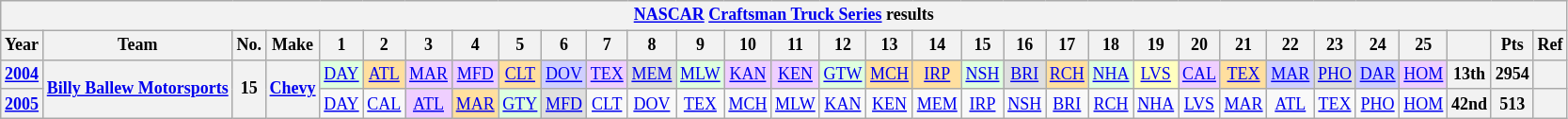<table class="wikitable" style="text-align:center; font-size:75%">
<tr>
<th colspan=45><a href='#'>NASCAR</a> <a href='#'>Craftsman Truck Series</a> results</th>
</tr>
<tr>
<th>Year</th>
<th>Team</th>
<th>No.</th>
<th>Make</th>
<th>1</th>
<th>2</th>
<th>3</th>
<th>4</th>
<th>5</th>
<th>6</th>
<th>7</th>
<th>8</th>
<th>9</th>
<th>10</th>
<th>11</th>
<th>12</th>
<th>13</th>
<th>14</th>
<th>15</th>
<th>16</th>
<th>17</th>
<th>18</th>
<th>19</th>
<th>20</th>
<th>21</th>
<th>22</th>
<th>23</th>
<th>24</th>
<th>25</th>
<th></th>
<th>Pts</th>
<th>Ref</th>
</tr>
<tr>
<th><a href='#'>2004</a></th>
<th rowspan=2><a href='#'>Billy Ballew Motorsports</a></th>
<th rowspan=2>15</th>
<th rowspan=2><a href='#'>Chevy</a></th>
<td style="background:#DFFFDF;"><a href='#'>DAY</a><br></td>
<td style="background:#FFDF9F;"><a href='#'>ATL</a><br></td>
<td style="background:#EFCFFF;"><a href='#'>MAR</a><br></td>
<td style="background:#EFCFFF;"><a href='#'>MFD</a><br></td>
<td style="background:#FFDF9F;"><a href='#'>CLT</a><br></td>
<td style="background:#CFCFFF;"><a href='#'>DOV</a><br></td>
<td style="background:#EFCFFF;"><a href='#'>TEX</a><br></td>
<td style="background:#DFDFDF;"><a href='#'>MEM</a><br></td>
<td style="background:#DFFFDF;"><a href='#'>MLW</a><br></td>
<td style="background:#EFCFFF;"><a href='#'>KAN</a><br></td>
<td style="background:#EFCFFF;"><a href='#'>KEN</a><br></td>
<td style="background:#DFFFDF;"><a href='#'>GTW</a><br></td>
<td style="background:#FFDF9F;"><a href='#'>MCH</a><br></td>
<td style="background:#FFDF9F;"><a href='#'>IRP</a><br></td>
<td style="background:#DFFFDF;"><a href='#'>NSH</a><br></td>
<td style="background:#DFDFDF;"><a href='#'>BRI</a><br></td>
<td style="background:#FFDF9F;"><a href='#'>RCH</a><br></td>
<td style="background:#DFFFDF;"><a href='#'>NHA</a><br></td>
<td style="background:#FFFFBF;"><a href='#'>LVS</a><br></td>
<td style="background:#EFCFFF;"><a href='#'>CAL</a><br></td>
<td style="background:#FFDF9F;"><a href='#'>TEX</a><br></td>
<td style="background:#CFCFFF;"><a href='#'>MAR</a><br></td>
<td style="background:#DFDFDF;"><a href='#'>PHO</a><br></td>
<td style="background:#CFCFFF;"><a href='#'>DAR</a><br></td>
<td style="background:#EFCFFF;"><a href='#'>HOM</a><br></td>
<th>13th</th>
<th>2954</th>
<th></th>
</tr>
<tr>
<th><a href='#'>2005</a></th>
<td><a href='#'>DAY</a></td>
<td><a href='#'>CAL</a></td>
<td style="background:#EFCFFF;"><a href='#'>ATL</a><br></td>
<td style="background:#FFDF9F;"><a href='#'>MAR</a><br></td>
<td style="background:#DFFFDF;"><a href='#'>GTY</a><br></td>
<td style="background:#DFDFDF;"><a href='#'>MFD</a><br></td>
<td><a href='#'>CLT</a></td>
<td><a href='#'>DOV</a></td>
<td><a href='#'>TEX</a></td>
<td><a href='#'>MCH</a></td>
<td><a href='#'>MLW</a></td>
<td><a href='#'>KAN</a></td>
<td><a href='#'>KEN</a></td>
<td><a href='#'>MEM</a></td>
<td><a href='#'>IRP</a></td>
<td><a href='#'>NSH</a></td>
<td><a href='#'>BRI</a></td>
<td><a href='#'>RCH</a></td>
<td><a href='#'>NHA</a></td>
<td><a href='#'>LVS</a></td>
<td><a href='#'>MAR</a></td>
<td><a href='#'>ATL</a></td>
<td><a href='#'>TEX</a></td>
<td><a href='#'>PHO</a></td>
<td><a href='#'>HOM</a></td>
<th>42nd</th>
<th>513</th>
<th></th>
</tr>
</table>
